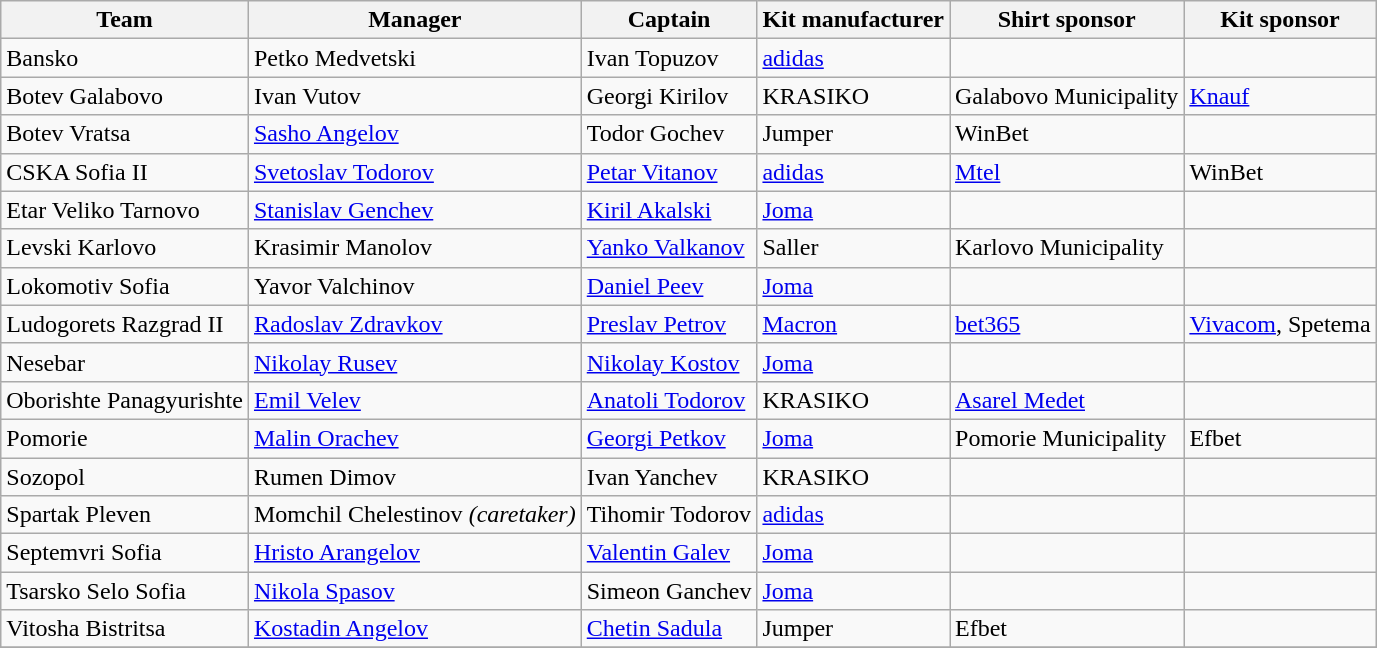<table class="wikitable sortable" style="text-align: left;">
<tr>
<th>Team</th>
<th>Manager</th>
<th>Captain</th>
<th>Kit manufacturer</th>
<th>Shirt sponsor</th>
<th>Kit sponsor</th>
</tr>
<tr>
<td>Bansko</td>
<td> Petko Medvetski</td>
<td> Ivan Topuzov</td>
<td><a href='#'>adidas</a></td>
<td></td>
<td></td>
</tr>
<tr>
<td>Botev Galabovo</td>
<td> Ivan Vutov</td>
<td> Georgi Kirilov</td>
<td>KRASIKO</td>
<td>Galabovo Municipality</td>
<td><a href='#'>Knauf</a></td>
</tr>
<tr>
<td>Botev Vratsa</td>
<td> <a href='#'>Sasho Angelov</a></td>
<td> Todor Gochev</td>
<td>Jumper</td>
<td>WinBet</td>
<td></td>
</tr>
<tr>
<td>CSKA Sofia II</td>
<td> <a href='#'>Svetoslav Todorov</a></td>
<td> <a href='#'>Petar Vitanov</a></td>
<td><a href='#'>adidas</a></td>
<td><a href='#'>Mtel</a></td>
<td>WinBet</td>
</tr>
<tr>
<td>Etar Veliko Tarnovo</td>
<td> <a href='#'>Stanislav Genchev</a></td>
<td> <a href='#'>Kiril Akalski</a></td>
<td><a href='#'>Joma</a></td>
<td></td>
<td></td>
</tr>
<tr>
<td>Levski Karlovo</td>
<td> Krasimir Manolov</td>
<td> <a href='#'>Yanko Valkanov</a></td>
<td>Saller</td>
<td>Karlovo Municipality</td>
<td></td>
</tr>
<tr>
<td>Lokomotiv Sofia</td>
<td> Yavor Valchinov</td>
<td> <a href='#'>Daniel Peev</a></td>
<td><a href='#'>Joma</a></td>
<td></td>
<td></td>
</tr>
<tr>
<td>Ludogorets Razgrad II</td>
<td> <a href='#'>Radoslav Zdravkov</a></td>
<td> <a href='#'>Preslav Petrov</a></td>
<td><a href='#'>Macron</a></td>
<td><a href='#'>bet365</a></td>
<td><a href='#'>Vivacom</a>, Spetema</td>
</tr>
<tr>
<td>Nesebar</td>
<td> <a href='#'>Nikolay Rusev</a></td>
<td> <a href='#'>Nikolay Kostov</a></td>
<td><a href='#'>Joma</a></td>
<td></td>
<td></td>
</tr>
<tr>
<td>Oborishte Panagyurishte</td>
<td> <a href='#'>Emil Velev</a></td>
<td> <a href='#'>Anatoli Todorov</a></td>
<td>KRASIKO</td>
<td><a href='#'>Asarel Medet</a></td>
<td></td>
</tr>
<tr>
<td>Pomorie</td>
<td> <a href='#'>Malin Orachev</a></td>
<td> <a href='#'>Georgi Petkov</a></td>
<td><a href='#'>Joma</a></td>
<td>Pomorie Municipality</td>
<td>Efbet</td>
</tr>
<tr>
<td>Sozopol</td>
<td> Rumen Dimov</td>
<td> Ivan Yanchev</td>
<td>KRASIKO</td>
<td></td>
<td></td>
</tr>
<tr>
<td>Spartak Pleven</td>
<td> Momchil Chelestinov <em>(caretaker)</em></td>
<td> Tihomir Todorov</td>
<td><a href='#'>adidas</a></td>
<td></td>
<td></td>
</tr>
<tr>
<td>Septemvri Sofia</td>
<td> <a href='#'>Hristo Arangelov</a></td>
<td> <a href='#'>Valentin Galev</a></td>
<td><a href='#'>Joma</a></td>
<td></td>
<td></td>
</tr>
<tr>
<td>Tsarsko Selo Sofia</td>
<td> <a href='#'>Nikola Spasov</a></td>
<td> Simeon Ganchev</td>
<td><a href='#'>Joma</a></td>
<td></td>
<td></td>
</tr>
<tr>
<td>Vitosha Bistritsa</td>
<td> <a href='#'>Kostadin Angelov</a></td>
<td> <a href='#'>Chetin Sadula</a></td>
<td>Jumper</td>
<td>Efbet</td>
<td></td>
</tr>
<tr>
</tr>
</table>
